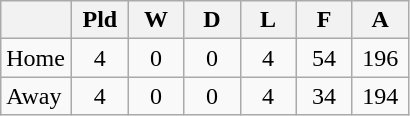<table class="wikitable" border="1">
<tr>
<th width=40></th>
<th width=30>Pld</th>
<th width=30>W</th>
<th width=30>D</th>
<th width=30>L</th>
<th width=30>F</th>
<th width=30>A</th>
</tr>
<tr>
<td>Home</td>
<td align=center>4</td>
<td align=center>0</td>
<td align=center>0</td>
<td align=center>4</td>
<td align=center>54</td>
<td align=center>196</td>
</tr>
<tr>
<td>Away</td>
<td align=center>4</td>
<td align=center>0</td>
<td align=center>0</td>
<td align=center>4</td>
<td align=center>34</td>
<td align=center>194</td>
</tr>
</table>
